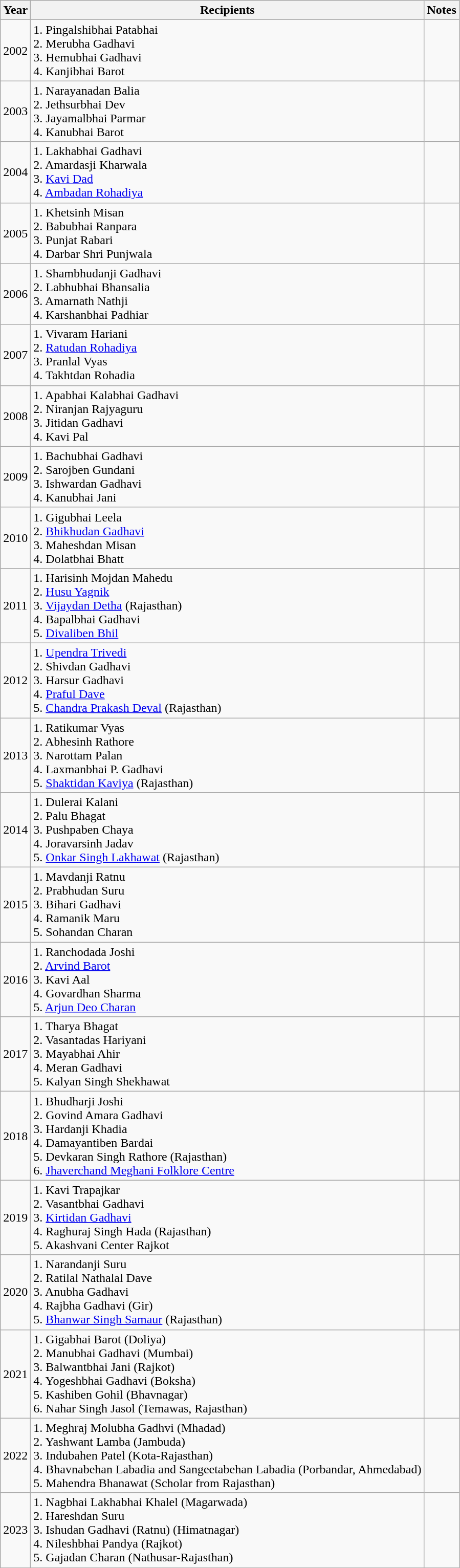<table class="wikitable sortable">
<tr>
<th>Year</th>
<th>Recipients</th>
<th>Notes</th>
</tr>
<tr>
<td>2002</td>
<td>1. Pingalshibhai Patabhai<br>2. Merubha Gadhavi<br>3. Hemubhai Gadhavi<br>4. Kanjibhai Barot</td>
<td></td>
</tr>
<tr>
<td>2003</td>
<td>1. Narayanadan Balia<br>2. Jethsurbhai Dev<br>3. Jayamalbhai Parmar<br>4. Kanubhai Barot</td>
<td></td>
</tr>
<tr>
<td>2004</td>
<td>1. Lakhabhai Gadhavi<br>2. Amardasji Kharwala<br>3. <a href='#'>Kavi Dad</a><br>4. <a href='#'>Ambadan Rohadiya</a></td>
<td></td>
</tr>
<tr>
<td>2005</td>
<td>1. Khetsinh Misan<br>2. Babubhai Ranpara<br>3. Punjat Rabari<br>4. Darbar Shri Punjwala</td>
<td></td>
</tr>
<tr>
<td>2006</td>
<td>1. Shambhudanji Gadhavi<br>2. Labhubhai Bhansalia<br>3. Amarnath Nathji<br>4. Karshanbhai Padhiar</td>
<td></td>
</tr>
<tr>
<td>2007</td>
<td>1. Vivaram Hariani<br>2. <a href='#'>Ratudan Rohadiya</a><br>3. Pranlal Vyas<br>4. Takhtdan Rohadia</td>
<td></td>
</tr>
<tr>
<td>2008</td>
<td>1. Apabhai Kalabhai Gadhavi<br>2. Niranjan Rajyaguru<br>3. Jitidan Gadhavi<br>4. Kavi Pal</td>
<td></td>
</tr>
<tr>
<td>2009</td>
<td>1. Bachubhai Gadhavi<br>2. Sarojben Gundani<br>3. Ishwardan Gadhavi<br>4. Kanubhai Jani</td>
<td></td>
</tr>
<tr>
<td>2010</td>
<td>1. Gigubhai Leela<br>2. <a href='#'>Bhikhudan Gadhavi</a><br>3. Maheshdan Misan<br>4. Dolatbhai Bhatt</td>
<td></td>
</tr>
<tr>
<td>2011</td>
<td>1. Harisinh Mojdan Mahedu<br>2. <a href='#'>Husu Yagnik</a><br>3. <a href='#'>Vijaydan Detha</a> (Rajasthan)<br>4. Bapalbhai Gadhavi<br>5. <a href='#'>Divaliben Bhil</a></td>
<td></td>
</tr>
<tr>
<td>2012</td>
<td>1. <a href='#'>Upendra Trivedi</a><br>2. Shivdan Gadhavi<br>3. Harsur Gadhavi<br>4. <a href='#'>Praful Dave</a><br>5. <a href='#'>Chandra Prakash Deval</a> (Rajasthan)</td>
<td></td>
</tr>
<tr>
<td>2013</td>
<td>1. Ratikumar Vyas<br>2. Abhesinh Rathore<br>3. Narottam Palan<br>4. Laxmanbhai P. Gadhavi<br>5. <a href='#'>Shaktidan Kaviya</a> (Rajasthan)</td>
<td></td>
</tr>
<tr>
<td>2014</td>
<td>1. Dulerai Kalani<br>2. Palu Bhagat<br>3. Pushpaben Chaya<br>4. Joravarsinh Jadav<br>5. <a href='#'>Onkar Singh Lakhawat</a> (Rajasthan)</td>
<td></td>
</tr>
<tr>
<td>2015</td>
<td>1. Mavdanji Ratnu<br>2. Prabhudan Suru<br>3. Bihari Gadhavi<br>4. Ramanik Maru<br>5. Sohandan Charan</td>
<td></td>
</tr>
<tr>
<td>2016</td>
<td>1. Ranchodada Joshi<br>2. <a href='#'>Arvind Barot</a><br>3. Kavi Aal<br>4. Govardhan Sharma<br>5. <a href='#'>Arjun Deo Charan</a></td>
<td></td>
</tr>
<tr>
<td>2017</td>
<td>1. Tharya Bhagat<br>2. Vasantadas Hariyani<br>3. Mayabhai Ahir<br>4. Meran Gadhavi<br>5. Kalyan Singh Shekhawat</td>
<td></td>
</tr>
<tr>
<td>2018</td>
<td>1. Bhudharji Joshi<br>2. Govind Amara Gadhavi<br>3. Hardanji Khadia<br>4. Damayantiben Bardai<br>5. Devkaran Singh Rathore (Rajasthan)<br>6. <a href='#'>Jhaverchand Meghani Folklore Centre</a></td>
<td></td>
</tr>
<tr>
<td>2019</td>
<td>1. Kavi Trapajkar<br>2. Vasantbhai Gadhavi<br>3. <a href='#'>Kirtidan Gadhavi</a><br>4. Raghuraj Singh Hada (Rajasthan)<br>5. Akashvani Center Rajkot</td>
<td></td>
</tr>
<tr>
<td>2020</td>
<td>1. Narandanji Suru<br>2. Ratilal Nathalal Dave<br>3. Anubha Gadhavi<br>4. Rajbha Gadhavi (Gir)<br>5. <a href='#'>Bhanwar Singh Samaur</a> (Rajasthan)</td>
<td></td>
</tr>
<tr>
<td>2021</td>
<td>1. Gigabhai Barot (Doliya)<br>2. Manubhai Gadhavi (Mumbai)<br>3. Balwantbhai Jani (Rajkot)<br>4. Yogeshbhai Gadhavi (Boksha)<br>5. Kashiben Gohil (Bhavnagar)<br>6. Nahar Singh Jasol (Temawas, Rajasthan)</td>
<td></td>
</tr>
<tr>
<td>2022</td>
<td>1. Meghraj Molubha Gadhvi (Mhadad)<br>2. Yashwant Lamba (Jambuda)<br>3. Indubahen Patel (Kota-Rajasthan)<br>4. Bhavnabehan Labadia and Sangeetabehan Labadia (Porbandar, Ahmedabad)<br>5. Mahendra Bhanawat (Scholar from Rajasthan)</td>
<td></td>
</tr>
<tr>
<td>2023</td>
<td>1. Nagbhai Lakhabhai Khalel (Magarwada)<br>2. Hareshdan Suru<br>3. Ishudan Gadhavi (Ratnu) (Himatnagar)<br>4. Nileshbhai Pandya (Rajkot)<br>5. Gajadan Charan (Nathusar-Rajasthan)</td>
<td></td>
</tr>
</table>
